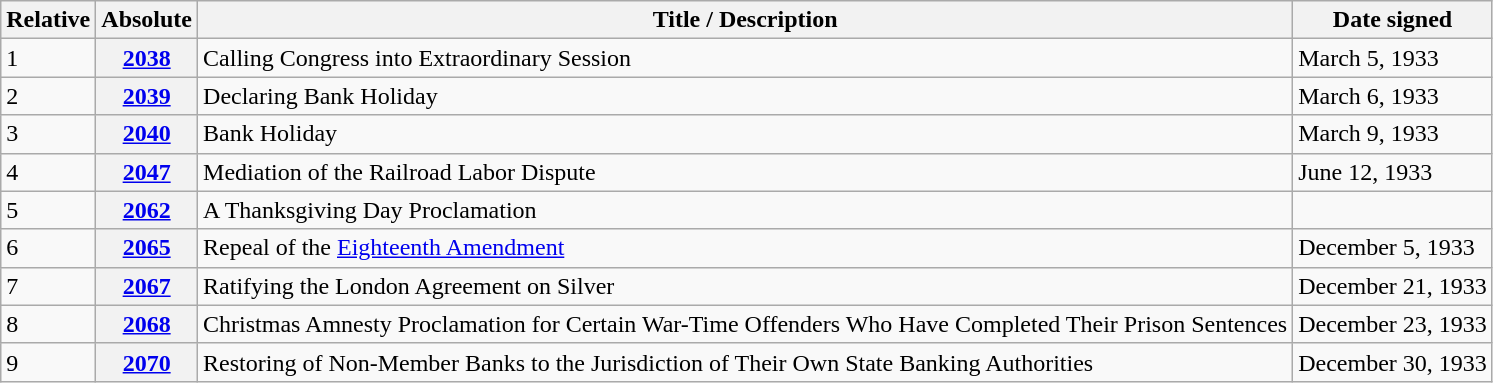<table class="wikitable">
<tr>
<th>Relative </th>
<th>Absolute </th>
<th>Title / Description</th>
<th>Date signed</th>
</tr>
<tr>
<td>1</td>
<th><a href='#'>2038</a></th>
<td>Calling Congress into Extraordinary Session</td>
<td>March 5, 1933</td>
</tr>
<tr>
<td>2</td>
<th><a href='#'>2039</a></th>
<td>Declaring Bank Holiday</td>
<td>March 6, 1933</td>
</tr>
<tr>
<td>3</td>
<th><a href='#'>2040</a></th>
<td>Bank Holiday</td>
<td>March 9, 1933</td>
</tr>
<tr>
<td>4</td>
<th><a href='#'>2047</a></th>
<td>Mediation of the Railroad Labor Dispute</td>
<td>June 12, 1933</td>
</tr>
<tr>
<td>5</td>
<th><a href='#'>2062</a></th>
<td>A Thanksgiving Day Proclamation</td>
<td></td>
</tr>
<tr>
<td>6</td>
<th><a href='#'>2065</a></th>
<td>Repeal of the <a href='#'>Eighteenth Amendment</a></td>
<td>December 5, 1933</td>
</tr>
<tr>
<td>7</td>
<th><a href='#'>2067</a></th>
<td>Ratifying the London Agreement on Silver</td>
<td>December 21, 1933</td>
</tr>
<tr>
<td>8</td>
<th><a href='#'>2068</a></th>
<td>Christmas Amnesty Proclamation for Certain War-Time Offenders Who Have Completed Their Prison Sentences</td>
<td>December 23, 1933</td>
</tr>
<tr>
<td>9</td>
<th><a href='#'>2070</a></th>
<td>Restoring of Non-Member Banks to the Jurisdiction of Their Own State Banking Authorities</td>
<td>December 30, 1933</td>
</tr>
</table>
